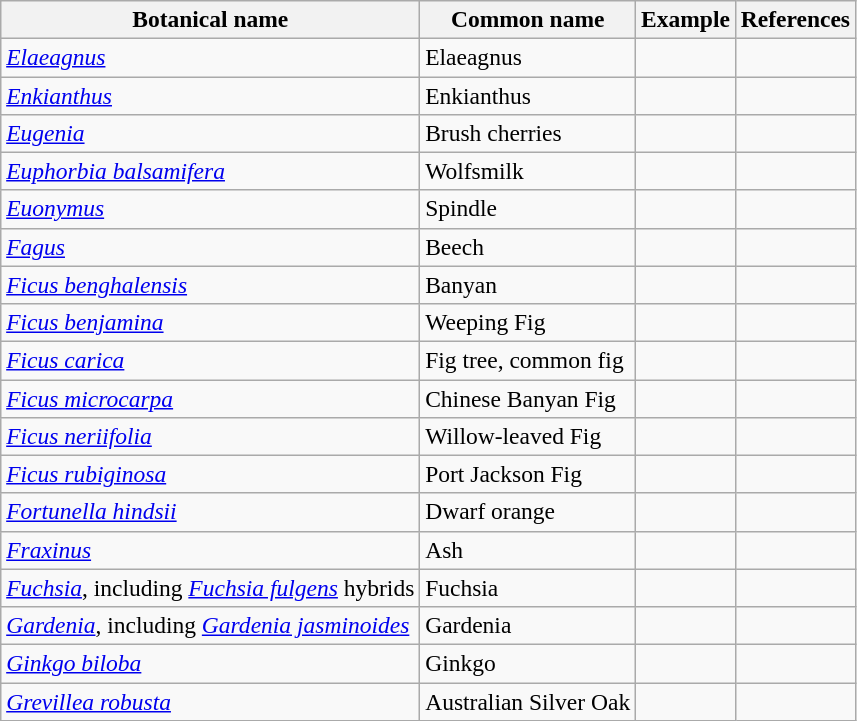<table class="wikitable" style="font-size:98%;">
<tr>
<th>Botanical name</th>
<th>Common name</th>
<th>Example</th>
<th>References</th>
</tr>
<tr>
<td><em><a href='#'>Elaeagnus</a></em></td>
<td>Elaeagnus</td>
<td></td>
<td></td>
</tr>
<tr>
<td><em><a href='#'>Enkianthus</a></em></td>
<td>Enkianthus</td>
<td></td>
<td></td>
</tr>
<tr>
<td><em><a href='#'>Eugenia</a></em></td>
<td>Brush cherries</td>
<td></td>
<td></td>
</tr>
<tr>
<td><em><a href='#'>Euphorbia balsamifera</a></em></td>
<td>Wolfsmilk</td>
<td></td>
<td></td>
</tr>
<tr>
<td><em><a href='#'>Euonymus</a></em></td>
<td>Spindle</td>
<td></td>
<td></td>
</tr>
<tr>
<td><em><a href='#'>Fagus</a></em></td>
<td>Beech</td>
<td></td>
<td></td>
</tr>
<tr>
<td><em><a href='#'>Ficus benghalensis</a></em></td>
<td>Banyan</td>
<td></td>
<td></td>
</tr>
<tr>
<td><em><a href='#'>Ficus benjamina</a></em></td>
<td>Weeping Fig</td>
<td></td>
<td></td>
</tr>
<tr>
<td><em><a href='#'>Ficus carica</a></em></td>
<td>Fig tree, common fig</td>
<td></td>
<td></td>
</tr>
<tr>
<td><em><a href='#'>Ficus microcarpa</a></em></td>
<td>Chinese Banyan Fig</td>
<td></td>
<td></td>
</tr>
<tr>
<td><em><a href='#'>Ficus neriifolia</a></em></td>
<td>Willow-leaved Fig</td>
<td></td>
<td></td>
</tr>
<tr>
<td><em><a href='#'>Ficus rubiginosa</a></em></td>
<td>Port Jackson Fig</td>
<td></td>
<td></td>
</tr>
<tr>
<td><em><a href='#'>Fortunella hindsii</a></em></td>
<td>Dwarf orange</td>
<td></td>
<td></td>
</tr>
<tr>
<td><em><a href='#'>Fraxinus</a></em></td>
<td>Ash</td>
<td></td>
<td></td>
</tr>
<tr>
<td><em><a href='#'>Fuchsia</a></em>, including <em><a href='#'>Fuchsia fulgens</a></em> hybrids</td>
<td>Fuchsia</td>
<td></td>
<td></td>
</tr>
<tr>
<td><em><a href='#'>Gardenia</a></em>, including <em><a href='#'>Gardenia jasminoides</a></em></td>
<td>Gardenia</td>
<td></td>
<td></td>
</tr>
<tr>
<td><em><a href='#'>Ginkgo biloba</a></em></td>
<td>Ginkgo</td>
<td></td>
<td></td>
</tr>
<tr>
<td><em><a href='#'>Grevillea robusta</a></em></td>
<td>Australian Silver Oak</td>
<td></td>
<td></td>
</tr>
</table>
